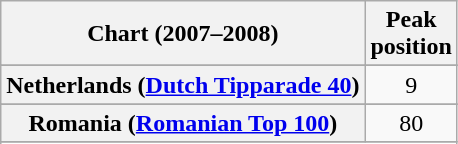<table class="wikitable sortable plainrowheaders">
<tr>
<th>Chart (2007–2008)</th>
<th>Peak<br>position</th>
</tr>
<tr>
</tr>
<tr>
</tr>
<tr>
<th scope="row">Netherlands (<a href='#'>Dutch Tipparade 40</a>)</th>
<td align=center>9</td>
</tr>
<tr>
</tr>
<tr>
<th scope="row">Romania (<a href='#'>Romanian Top 100</a>)</th>
<td align=center>80</td>
</tr>
<tr>
</tr>
<tr>
</tr>
<tr>
</tr>
<tr>
</tr>
<tr>
</tr>
<tr>
</tr>
<tr>
</tr>
<tr>
</tr>
<tr>
</tr>
</table>
